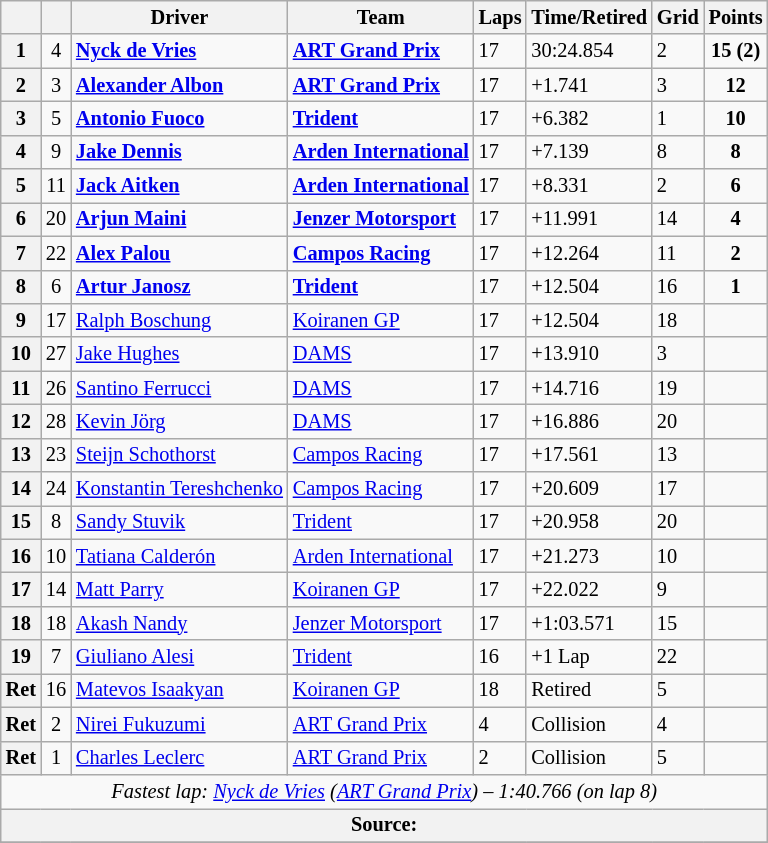<table class="wikitable" style="font-size:85%">
<tr>
<th></th>
<th></th>
<th>Driver</th>
<th>Team</th>
<th>Laps</th>
<th>Time/Retired</th>
<th>Grid</th>
<th>Points</th>
</tr>
<tr>
<th>1</th>
<td align="center">4</td>
<td> <strong><a href='#'>Nyck de Vries</a></strong></td>
<td><strong><a href='#'>ART Grand Prix</a></strong></td>
<td>17</td>
<td>30:24.854</td>
<td>2</td>
<td align="center"><strong>15 (2)</strong></td>
</tr>
<tr>
<th>2</th>
<td align="center">3</td>
<td> <strong><a href='#'>Alexander Albon</a></strong></td>
<td><strong><a href='#'>ART Grand Prix</a></strong></td>
<td>17</td>
<td>+1.741</td>
<td>3</td>
<td align="center"><strong>12</strong></td>
</tr>
<tr>
<th>3</th>
<td align="center">5</td>
<td> <strong><a href='#'>Antonio Fuoco</a></strong></td>
<td><strong><a href='#'>Trident</a></strong></td>
<td>17</td>
<td>+6.382</td>
<td>1</td>
<td align="center"><strong>10</strong></td>
</tr>
<tr>
<th>4</th>
<td align="center">9</td>
<td> <strong><a href='#'>Jake Dennis</a></strong></td>
<td><strong><a href='#'>Arden International</a></strong></td>
<td>17</td>
<td>+7.139</td>
<td>8</td>
<td align="center"><strong>8</strong></td>
</tr>
<tr>
<th>5</th>
<td align="center">11</td>
<td> <strong><a href='#'>Jack Aitken</a></strong></td>
<td><strong><a href='#'>Arden International</a></strong></td>
<td>17</td>
<td>+8.331</td>
<td>2</td>
<td align="center"><strong>6</strong></td>
</tr>
<tr>
<th>6</th>
<td align="center">20</td>
<td> <strong><a href='#'>Arjun Maini</a></strong></td>
<td><strong><a href='#'>Jenzer Motorsport</a></strong></td>
<td>17</td>
<td>+11.991</td>
<td>14</td>
<td align="center"><strong>4</strong></td>
</tr>
<tr>
<th>7</th>
<td align="center">22</td>
<td> <strong><a href='#'>Alex Palou</a></strong></td>
<td><strong><a href='#'>Campos Racing</a></strong></td>
<td>17</td>
<td>+12.264</td>
<td>11</td>
<td align="center"><strong>2</strong></td>
</tr>
<tr>
<th>8</th>
<td align="center">6</td>
<td> <strong><a href='#'>Artur Janosz</a></strong></td>
<td><strong><a href='#'>Trident</a></strong></td>
<td>17</td>
<td>+12.504</td>
<td>16</td>
<td align="center"><strong>1</strong></td>
</tr>
<tr>
<th>9</th>
<td align="center">17</td>
<td> <a href='#'>Ralph Boschung</a></td>
<td><a href='#'>Koiranen GP</a></td>
<td>17</td>
<td>+12.504</td>
<td>18</td>
<td></td>
</tr>
<tr>
<th>10</th>
<td align="center">27</td>
<td> <a href='#'>Jake Hughes</a></td>
<td><a href='#'>DAMS</a></td>
<td>17</td>
<td>+13.910</td>
<td>3</td>
<td></td>
</tr>
<tr>
<th>11</th>
<td align="center">26</td>
<td> <a href='#'>Santino Ferrucci</a></td>
<td><a href='#'>DAMS</a></td>
<td>17</td>
<td>+14.716</td>
<td>19</td>
<td></td>
</tr>
<tr>
<th>12</th>
<td align="center">28</td>
<td> <a href='#'>Kevin Jörg</a></td>
<td><a href='#'>DAMS</a></td>
<td>17</td>
<td>+16.886</td>
<td>20</td>
<td></td>
</tr>
<tr>
<th>13</th>
<td align="center">23</td>
<td> <a href='#'>Steijn Schothorst</a></td>
<td><a href='#'>Campos Racing</a></td>
<td>17</td>
<td>+17.561</td>
<td>13</td>
<td></td>
</tr>
<tr>
<th>14</th>
<td align="center">24</td>
<td> <a href='#'>Konstantin Tereshchenko</a></td>
<td><a href='#'>Campos Racing</a></td>
<td>17</td>
<td>+20.609</td>
<td>17</td>
<td></td>
</tr>
<tr>
<th>15</th>
<td align="center">8</td>
<td> <a href='#'>Sandy Stuvik</a></td>
<td><a href='#'>Trident</a></td>
<td>17</td>
<td>+20.958</td>
<td>20</td>
<td></td>
</tr>
<tr>
<th>16</th>
<td align="center">10</td>
<td> <a href='#'>Tatiana Calderón</a></td>
<td><a href='#'>Arden International</a></td>
<td>17</td>
<td>+21.273</td>
<td>10</td>
<td></td>
</tr>
<tr>
<th>17</th>
<td align="center">14</td>
<td> <a href='#'>Matt Parry</a></td>
<td><a href='#'>Koiranen GP</a></td>
<td>17</td>
<td>+22.022</td>
<td>9</td>
<td></td>
</tr>
<tr>
<th>18</th>
<td align="center">18</td>
<td> <a href='#'>Akash Nandy</a></td>
<td><a href='#'>Jenzer Motorsport</a></td>
<td>17</td>
<td>+1:03.571</td>
<td>15</td>
<td></td>
</tr>
<tr>
<th>19</th>
<td align="center">7</td>
<td> <a href='#'>Giuliano Alesi</a></td>
<td><a href='#'>Trident</a></td>
<td>16</td>
<td>+1 Lap</td>
<td>22</td>
<td></td>
</tr>
<tr>
<th>Ret</th>
<td align="center">16</td>
<td> <a href='#'>Matevos Isaakyan</a></td>
<td><a href='#'>Koiranen GP</a></td>
<td>18</td>
<td>Retired</td>
<td>5</td>
<td></td>
</tr>
<tr>
<th>Ret</th>
<td align="center">2</td>
<td> <a href='#'>Nirei Fukuzumi</a></td>
<td><a href='#'>ART Grand Prix</a></td>
<td>4</td>
<td>Collision</td>
<td>4</td>
<td></td>
</tr>
<tr>
<th>Ret</th>
<td align="center">1</td>
<td> <a href='#'>Charles Leclerc</a></td>
<td><a href='#'>ART Grand Prix</a></td>
<td>2</td>
<td>Collision</td>
<td>5</td>
<td></td>
</tr>
<tr>
<td colspan="8" align="center"><em>Fastest lap:  <a href='#'>Nyck de Vries</a> (<a href='#'>ART Grand Prix</a>) – 1:40.766 (on lap 8)</em></td>
</tr>
<tr>
<th colspan="8">Source:</th>
</tr>
<tr>
</tr>
</table>
